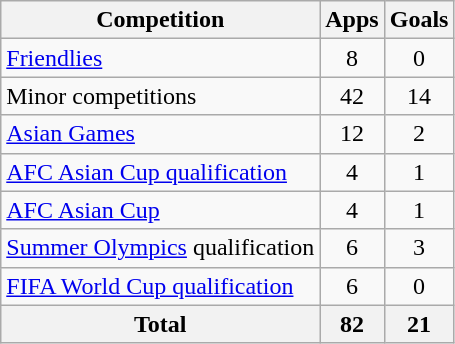<table class="wikitable" style="text-align:center">
<tr>
<th>Competition</th>
<th>Apps</th>
<th>Goals</th>
</tr>
<tr>
<td align="left"><a href='#'>Friendlies</a></td>
<td>8</td>
<td>0</td>
</tr>
<tr>
<td align="left">Minor competitions</td>
<td>42</td>
<td>14</td>
</tr>
<tr>
<td align="left"><a href='#'>Asian Games</a></td>
<td>12</td>
<td>2</td>
</tr>
<tr>
<td align="left"><a href='#'>AFC Asian Cup qualification</a></td>
<td>4</td>
<td>1</td>
</tr>
<tr>
<td align="left"><a href='#'>AFC Asian Cup</a></td>
<td>4</td>
<td>1</td>
</tr>
<tr>
<td align="left"><a href='#'>Summer Olympics</a> qualification</td>
<td>6</td>
<td>3</td>
</tr>
<tr>
<td align="left"><a href='#'>FIFA World Cup qualification</a></td>
<td>6</td>
<td>0</td>
</tr>
<tr>
<th>Total</th>
<th>82</th>
<th>21</th>
</tr>
</table>
